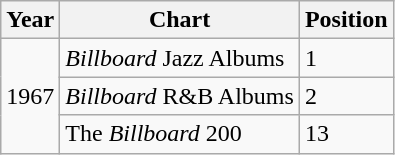<table class="wikitable">
<tr>
<th>Year</th>
<th>Chart</th>
<th>Position</th>
</tr>
<tr>
<td rowspan=3>1967</td>
<td><em>Billboard</em> Jazz Albums</td>
<td>1</td>
</tr>
<tr>
<td><em>Billboard</em> R&B Albums</td>
<td>2</td>
</tr>
<tr>
<td>The <em>Billboard</em> 200</td>
<td>13</td>
</tr>
</table>
